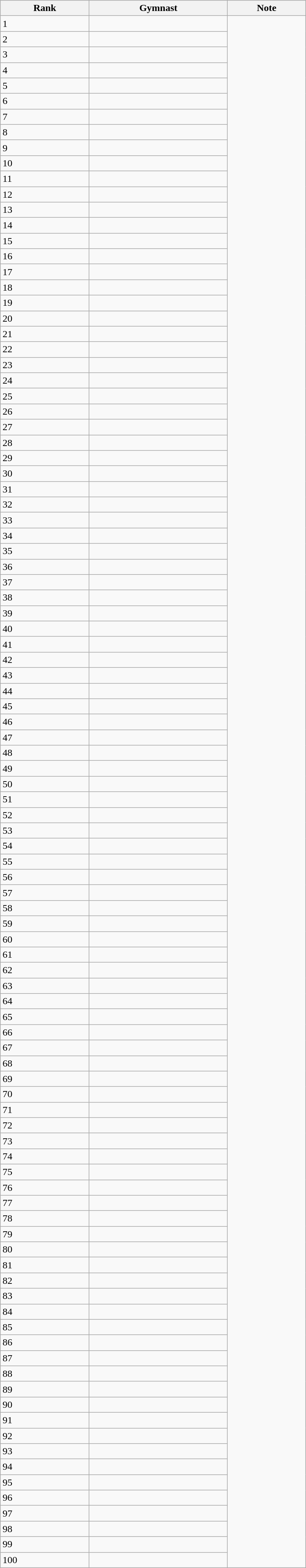<table class="wikitable" width=500>
<tr bgcolor="#efefef">
<th>Rank</th>
<th>Gymnast</th>
<th>Note</th>
</tr>
<tr>
<td>1</td>
<td></td>
</tr>
<tr>
<td>2</td>
<td></td>
</tr>
<tr>
<td>3</td>
<td></td>
</tr>
<tr>
<td>4</td>
<td></td>
</tr>
<tr>
<td>5</td>
<td></td>
</tr>
<tr>
<td>6</td>
<td></td>
</tr>
<tr>
<td>7</td>
<td></td>
</tr>
<tr>
<td>8</td>
<td></td>
</tr>
<tr>
<td>9</td>
<td></td>
</tr>
<tr>
<td>10</td>
<td></td>
</tr>
<tr>
<td>11</td>
<td></td>
</tr>
<tr>
<td>12</td>
<td></td>
</tr>
<tr>
<td>13</td>
<td></td>
</tr>
<tr>
<td>14</td>
<td></td>
</tr>
<tr>
<td>15</td>
<td></td>
</tr>
<tr>
<td>16</td>
<td></td>
</tr>
<tr>
<td>17</td>
<td></td>
</tr>
<tr>
<td>18</td>
<td></td>
</tr>
<tr>
<td>19</td>
<td></td>
</tr>
<tr>
<td>20</td>
<td></td>
</tr>
<tr>
<td>21</td>
<td></td>
</tr>
<tr>
<td>22</td>
<td></td>
</tr>
<tr>
<td>23</td>
<td></td>
</tr>
<tr>
<td>24</td>
<td></td>
</tr>
<tr>
<td>25</td>
<td></td>
</tr>
<tr>
<td>26</td>
<td></td>
</tr>
<tr>
<td>27</td>
<td></td>
</tr>
<tr>
<td>28</td>
<td></td>
</tr>
<tr>
<td>29</td>
<td></td>
</tr>
<tr>
<td>30</td>
<td></td>
</tr>
<tr>
<td>31</td>
<td></td>
</tr>
<tr>
<td>32</td>
<td></td>
</tr>
<tr>
<td>33</td>
<td></td>
</tr>
<tr>
<td>34</td>
<td></td>
</tr>
<tr>
<td>35</td>
<td></td>
</tr>
<tr>
<td>36</td>
<td></td>
</tr>
<tr>
<td>37</td>
<td></td>
</tr>
<tr>
<td>38</td>
<td></td>
</tr>
<tr>
<td>39</td>
<td></td>
</tr>
<tr>
<td>40</td>
<td></td>
</tr>
<tr>
<td>41</td>
<td></td>
</tr>
<tr>
<td>42</td>
<td></td>
</tr>
<tr>
<td>43</td>
<td></td>
</tr>
<tr>
<td>44</td>
<td></td>
</tr>
<tr>
<td>45</td>
<td></td>
</tr>
<tr>
<td>46</td>
<td></td>
</tr>
<tr>
<td>47</td>
<td></td>
</tr>
<tr>
<td>48</td>
<td></td>
</tr>
<tr>
<td>49</td>
<td></td>
</tr>
<tr>
<td>50</td>
<td></td>
</tr>
<tr>
<td>51</td>
<td></td>
</tr>
<tr>
<td>52</td>
<td></td>
</tr>
<tr>
<td>53</td>
<td></td>
</tr>
<tr>
<td>54</td>
<td></td>
</tr>
<tr>
<td>55</td>
<td></td>
</tr>
<tr>
<td>56</td>
<td></td>
</tr>
<tr>
<td>57</td>
<td></td>
</tr>
<tr>
<td>58</td>
<td></td>
</tr>
<tr>
<td>59</td>
<td></td>
</tr>
<tr>
<td>60</td>
<td></td>
</tr>
<tr>
<td>61</td>
<td></td>
</tr>
<tr>
<td>62</td>
<td></td>
</tr>
<tr>
<td>63</td>
<td></td>
</tr>
<tr>
<td>64</td>
<td></td>
</tr>
<tr>
<td>65</td>
<td></td>
</tr>
<tr>
<td>66</td>
<td></td>
</tr>
<tr>
<td>67</td>
<td></td>
</tr>
<tr>
<td>68</td>
<td></td>
</tr>
<tr>
<td>69</td>
<td></td>
</tr>
<tr>
<td>70</td>
<td></td>
</tr>
<tr>
<td>71</td>
<td></td>
</tr>
<tr>
<td>72</td>
<td></td>
</tr>
<tr>
<td>73</td>
<td></td>
</tr>
<tr>
<td>74</td>
<td></td>
</tr>
<tr>
<td>75</td>
<td></td>
</tr>
<tr>
<td>76</td>
<td></td>
</tr>
<tr>
<td>77</td>
<td></td>
</tr>
<tr>
<td>78</td>
<td></td>
</tr>
<tr>
<td>79</td>
<td></td>
</tr>
<tr>
<td>80</td>
<td></td>
</tr>
<tr>
<td>81</td>
<td></td>
</tr>
<tr>
<td>82</td>
<td></td>
</tr>
<tr>
<td>83</td>
<td></td>
</tr>
<tr>
<td>84</td>
<td></td>
</tr>
<tr>
<td>85</td>
<td></td>
</tr>
<tr>
<td>86</td>
<td></td>
</tr>
<tr>
<td>87</td>
<td></td>
</tr>
<tr>
<td>88</td>
<td></td>
</tr>
<tr>
<td>89</td>
<td></td>
</tr>
<tr>
<td>90</td>
<td></td>
</tr>
<tr>
<td>91</td>
<td></td>
</tr>
<tr>
<td>92</td>
<td></td>
</tr>
<tr>
<td>93</td>
<td></td>
</tr>
<tr>
<td>94</td>
<td></td>
</tr>
<tr>
<td>95</td>
<td></td>
</tr>
<tr>
<td>96</td>
<td></td>
</tr>
<tr>
<td>97</td>
<td></td>
</tr>
<tr>
<td>98</td>
<td></td>
</tr>
<tr>
<td>99</td>
<td></td>
</tr>
<tr>
<td>100</td>
<td></td>
</tr>
</table>
